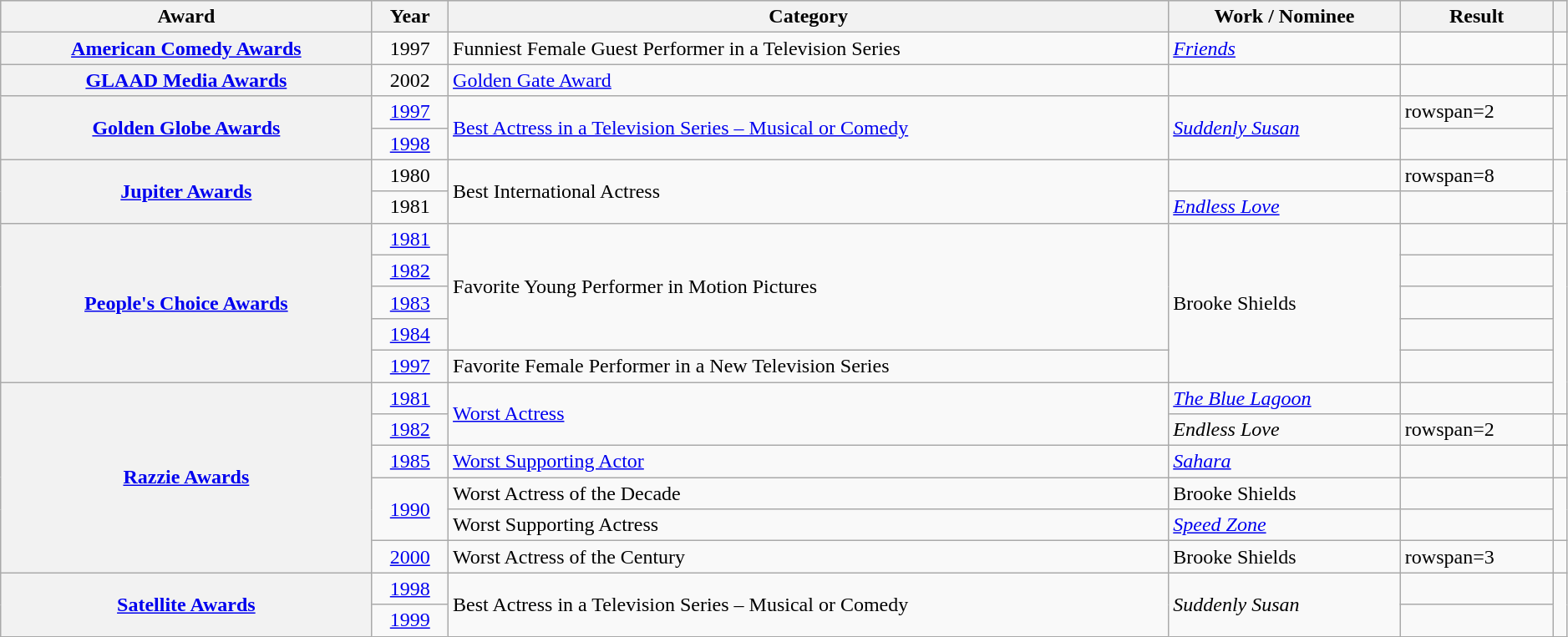<table class="wikitable sortable plainrowheaders" style="width: 99%;">
<tr style="background:#ccc; text-align:center;">
<th scope="col">Award</th>
<th scope="col">Year</th>
<th scope="col">Category</th>
<th scope="col">Work / Nominee</th>
<th scope="col">Result</th>
<th scope="col" class="unsortable"></th>
</tr>
<tr>
<th scope="row"><a href='#'>American Comedy Awards</a></th>
<td style="text-align:center;">1997</td>
<td>Funniest Female Guest Performer in a Television Series</td>
<td><em><a href='#'>Friends</a></em></td>
<td></td>
<td style="text-align:center;"></td>
</tr>
<tr>
<th scope="row"><a href='#'>GLAAD Media Awards</a></th>
<td style="text-align:center;">2002</td>
<td><a href='#'>Golden Gate Award</a></td>
<td></td>
<td></td>
<td style="text-align:center;"></td>
</tr>
<tr>
<th scope="row" rowspan=2><a href='#'>Golden Globe Awards</a></th>
<td style="text-align:center;"><a href='#'>1997</a></td>
<td rowspan=2><a href='#'>Best Actress in a Television Series – Musical or Comedy</a></td>
<td rowspan=2><em><a href='#'>Suddenly Susan</a></em></td>
<td>rowspan=2 </td>
<td style="text-align:center;" rowspan=2></td>
</tr>
<tr>
<td style="text-align:center;"><a href='#'>1998</a></td>
</tr>
<tr>
<th scope="row" rowspan=2><a href='#'>Jupiter Awards</a></th>
<td style="text-align:center;">1980</td>
<td rowspan=2>Best International Actress</td>
<td></td>
<td>rowspan=8  </td>
<td style="text-align:center;" rowspan=2></td>
</tr>
<tr>
<td style="text-align:center;">1981</td>
<td><em><a href='#'>Endless Love</a></em></td>
</tr>
<tr>
<th scope="row" rowspan=5><a href='#'>People's Choice Awards</a></th>
<td style="text-align:center;"><a href='#'>1981</a></td>
<td rowspan=4>Favorite Young Performer in Motion Pictures</td>
<td rowspan=5>Brooke Shields</td>
<td style="text-align:center;"></td>
</tr>
<tr>
<td style="text-align:center;"><a href='#'>1982</a></td>
<td style="text-align:center;"></td>
</tr>
<tr>
<td style="text-align:center;"><a href='#'>1983</a></td>
<td style="text-align:center;"></td>
</tr>
<tr>
<td style="text-align:center;"><a href='#'>1984</a></td>
<td style="text-align:center;"></td>
</tr>
<tr>
<td style="text-align:center;"><a href='#'>1997</a></td>
<td>Favorite Female Performer in a New Television Series</td>
<td style="text-align:center;"></td>
</tr>
<tr>
<th scope="row" rowspan=7><a href='#'>Razzie Awards</a></th>
<td style="text-align:center;"><a href='#'>1981</a></td>
<td rowspan=3><a href='#'>Worst Actress</a></td>
<td><em><a href='#'>The Blue Lagoon</a></em></td>
<td style="text-align:center;"></td>
</tr>
<tr>
<td style="text-align:center;"><a href='#'>1982</a></td>
<td><em>Endless Love</em></td>
<td>rowspan=2  </td>
<td style="text-align:center;"></td>
</tr>
<tr>
<td style="text-align:center;" rowspan=2><a href='#'>1985</a></td>
<td rowspan=2><em><a href='#'>Sahara</a></em></td>
<td style="text-align:center;" rowspan=2></td>
</tr>
<tr>
<td><a href='#'>Worst Supporting Actor</a></td>
<td></td>
</tr>
<tr>
<td style="text-align:center;" rowspan=2><a href='#'>1990</a></td>
<td>Worst Actress of the Decade</td>
<td>Brooke Shields</td>
<td></td>
<td style="text-align:center;" rowspan=2></td>
</tr>
<tr>
<td>Worst Supporting Actress</td>
<td><em><a href='#'>Speed Zone</a></em></td>
<td></td>
</tr>
<tr>
<td style="text-align:center;"><a href='#'>2000</a></td>
<td>Worst Actress of the Century</td>
<td>Brooke Shields</td>
<td>rowspan=3  </td>
<td style="text-align:center;"></td>
</tr>
<tr>
<th scope="row" rowspan=2><a href='#'>Satellite Awards</a></th>
<td style="text-align:center;"><a href='#'>1998</a></td>
<td rowspan=2>Best Actress in a Television Series – Musical or Comedy</td>
<td rowspan=2><em>Suddenly Susan</em></td>
<td style="text-align:center;"></td>
</tr>
<tr>
<td style="text-align:center;"><a href='#'>1999</a></td>
<td style="text-align:center;"></td>
</tr>
</table>
